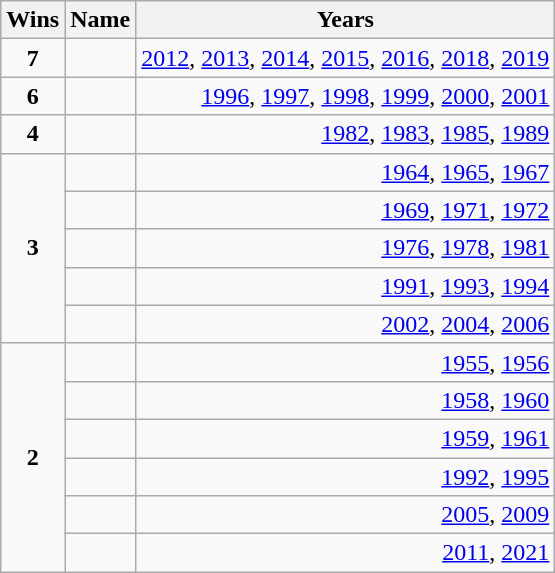<table class="wikitable">
<tr>
<th>Wins</th>
<th>Name</th>
<th>Years</th>
</tr>
<tr>
<td rowspan=1 align=center><strong>7</strong></td>
<td><strong></strong></td>
<td align=right><a href='#'>2012</a>, <a href='#'>2013</a>, <a href='#'>2014</a>, <a href='#'>2015</a>, <a href='#'>2016</a>, <a href='#'>2018</a>, <a href='#'>2019</a></td>
</tr>
<tr>
<td rowspan=1 align=center><strong>6</strong></td>
<td></td>
<td align=right><a href='#'>1996</a>, <a href='#'>1997</a>, <a href='#'>1998</a>, <a href='#'>1999</a>, <a href='#'>2000</a>, <a href='#'>2001</a></td>
</tr>
<tr>
<td align=center><strong>4</strong></td>
<td></td>
<td align=right><a href='#'>1982</a>, <a href='#'>1983</a>, <a href='#'>1985</a>, <a href='#'>1989</a></td>
</tr>
<tr>
<td rowspan=5 align=center><strong>3</strong></td>
<td></td>
<td align=right><a href='#'>1964</a>, <a href='#'>1965</a>, <a href='#'>1967</a></td>
</tr>
<tr>
<td></td>
<td align=right><a href='#'>1969</a>, <a href='#'>1971</a>, <a href='#'>1972</a></td>
</tr>
<tr>
<td></td>
<td align=right><a href='#'>1976</a>, <a href='#'>1978</a>, <a href='#'>1981</a></td>
</tr>
<tr>
<td></td>
<td align=right><a href='#'>1991</a>, <a href='#'>1993</a>, <a href='#'>1994</a></td>
</tr>
<tr>
<td></td>
<td align=right><a href='#'>2002</a>, <a href='#'>2004</a>, <a href='#'>2006</a></td>
</tr>
<tr>
<td rowspan=6 align=center><strong>2</strong></td>
<td></td>
<td align=right><a href='#'>1955</a>, <a href='#'>1956</a></td>
</tr>
<tr>
<td></td>
<td align=right><a href='#'>1958</a>, <a href='#'>1960</a></td>
</tr>
<tr>
<td></td>
<td align=right><a href='#'>1959</a>, <a href='#'>1961</a></td>
</tr>
<tr>
<td></td>
<td align=right><a href='#'>1992</a>, <a href='#'>1995</a></td>
</tr>
<tr>
<td></td>
<td align=right><a href='#'>2005</a>, <a href='#'>2009</a></td>
</tr>
<tr>
<td></td>
<td align=right><a href='#'>2011</a>, <a href='#'>2021</a></td>
</tr>
</table>
